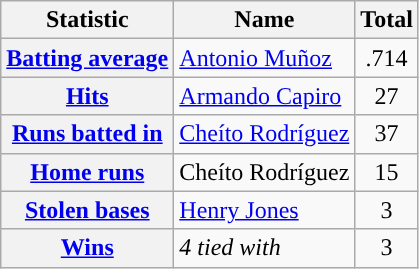<table class="wikitable plainrowheaders">
<tr>
<th scope="col">Statistic</th>
<th scope="col">Name</th>
<th scope="col">Total</th>
</tr>
<tr>
<th scope="row"><a href='#'>Batting average</a></th>
<td> <a href='#'>Antonio Muñoz</a></td>
<td align=center>.714</td>
</tr>
<tr>
<th scope="row"><a href='#'>Hits</a></th>
<td> <a href='#'>Armando Capiro</a></td>
<td align=center>27</td>
</tr>
<tr>
<th scope="row"><a href='#'>Runs batted in</a></th>
<td> <a href='#'>Cheíto Rodríguez</a></td>
<td align=center>37</td>
</tr>
<tr>
<th scope="row"><a href='#'>Home runs</a></th>
<td> Cheíto Rodríguez</td>
<td align=center>15</td>
</tr>
<tr>
<th scope="row"><a href='#'>Stolen bases</a></th>
<td> <a href='#'>Henry Jones</a></td>
<td align=center>3</td>
</tr>
<tr>
<th scope="row"><a href='#'>Wins</a></th>
<td><em>4 tied with</em></td>
<td align=center>3</td>
</tr>
</table>
